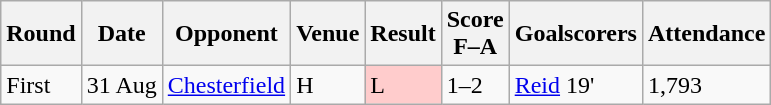<table class="wikitable">
<tr>
<th>Round</th>
<th>Date</th>
<th>Opponent</th>
<th>Venue</th>
<th>Result</th>
<th>Score<br>F–A</th>
<th>Goalscorers</th>
<th>Attendance</th>
</tr>
<tr>
<td>First</td>
<td>31 Aug</td>
<td><a href='#'>Chesterfield</a></td>
<td>H</td>
<td bgcolor="#FFCCCC">L</td>
<td>1–2</td>
<td><a href='#'>Reid</a> 19'</td>
<td>1,793</td>
</tr>
</table>
